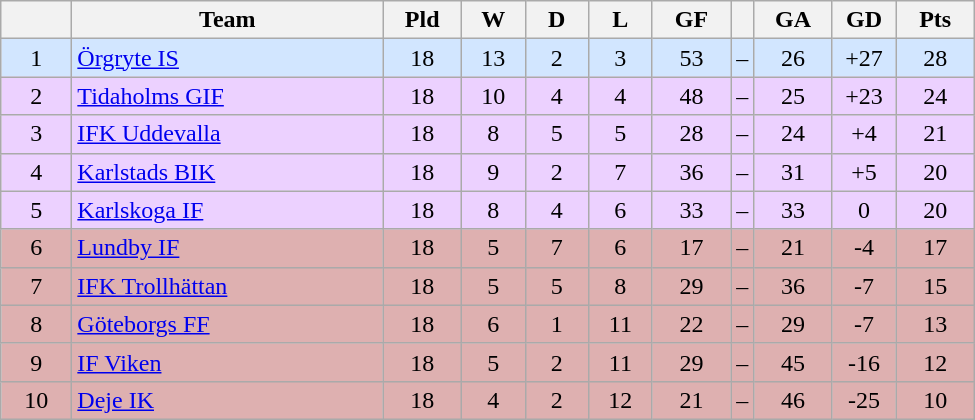<table class="wikitable" style="text-align: center;">
<tr>
<th style="width: 40px;"></th>
<th style="width: 200px;">Team</th>
<th style="width: 45px;">Pld</th>
<th style="width: 35px;">W</th>
<th style="width: 35px;">D</th>
<th style="width: 35px;">L</th>
<th style="width: 45px;">GF</th>
<th></th>
<th style="width: 45px;">GA</th>
<th style="width: 35px;">GD</th>
<th style="width: 45px;">Pts</th>
</tr>
<tr style="background: #d2e6ff">
<td>1</td>
<td style="text-align: left;"><a href='#'>Örgryte IS</a></td>
<td>18</td>
<td>13</td>
<td>2</td>
<td>3</td>
<td>53</td>
<td>–</td>
<td>26</td>
<td>+27</td>
<td>28</td>
</tr>
<tr style="background: #ecd1ff">
<td>2</td>
<td style="text-align: left;"><a href='#'>Tidaholms GIF</a></td>
<td>18</td>
<td>10</td>
<td>4</td>
<td>4</td>
<td>48</td>
<td>–</td>
<td>25</td>
<td>+23</td>
<td>24</td>
</tr>
<tr style="background: #ecd1ff">
<td>3</td>
<td style="text-align: left;"><a href='#'>IFK Uddevalla</a></td>
<td>18</td>
<td>8</td>
<td>5</td>
<td>5</td>
<td>28</td>
<td>–</td>
<td>24</td>
<td>+4</td>
<td>21</td>
</tr>
<tr style="background: #ecd1ff">
<td>4</td>
<td style="text-align: left;"><a href='#'>Karlstads BIK</a></td>
<td>18</td>
<td>9</td>
<td>2</td>
<td>7</td>
<td>36</td>
<td>–</td>
<td>31</td>
<td>+5</td>
<td>20</td>
</tr>
<tr style="background: #ecd1ff">
<td>5</td>
<td style="text-align: left;"><a href='#'>Karlskoga IF</a></td>
<td>18</td>
<td>8</td>
<td>4</td>
<td>6</td>
<td>33</td>
<td>–</td>
<td>33</td>
<td>0</td>
<td>20</td>
</tr>
<tr style="background: #deb0b0">
<td>6</td>
<td style="text-align: left;"><a href='#'>Lundby IF</a></td>
<td>18</td>
<td>5</td>
<td>7</td>
<td>6</td>
<td>17</td>
<td>–</td>
<td>21</td>
<td>-4</td>
<td>17</td>
</tr>
<tr style="background: #deb0b0">
<td>7</td>
<td style="text-align: left;"><a href='#'>IFK Trollhättan</a></td>
<td>18</td>
<td>5</td>
<td>5</td>
<td>8</td>
<td>29</td>
<td>–</td>
<td>36</td>
<td>-7</td>
<td>15</td>
</tr>
<tr style="background: #deb0b0">
<td>8</td>
<td style="text-align: left;"><a href='#'>Göteborgs FF</a></td>
<td>18</td>
<td>6</td>
<td>1</td>
<td>11</td>
<td>22</td>
<td>–</td>
<td>29</td>
<td>-7</td>
<td>13</td>
</tr>
<tr style="background: #deb0b0">
<td>9</td>
<td style="text-align: left;"><a href='#'>IF Viken</a></td>
<td>18</td>
<td>5</td>
<td>2</td>
<td>11</td>
<td>29</td>
<td>–</td>
<td>45</td>
<td>-16</td>
<td>12</td>
</tr>
<tr style="background: #deb0b0">
<td>10</td>
<td style="text-align: left;"><a href='#'>Deje IK</a></td>
<td>18</td>
<td>4</td>
<td>2</td>
<td>12</td>
<td>21</td>
<td>–</td>
<td>46</td>
<td>-25</td>
<td>10</td>
</tr>
</table>
